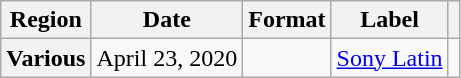<table class="wikitable plainrowheaders">
<tr>
<th scope="col">Region</th>
<th scope="col">Date</th>
<th scope="col">Format</th>
<th scope="col">Label</th>
<th scope="col"></th>
</tr>
<tr>
<th scope="row">Various</th>
<td>April 23, 2020</td>
<td></td>
<td><a href='#'>Sony Latin</a></td>
<td align="center"></td>
</tr>
</table>
